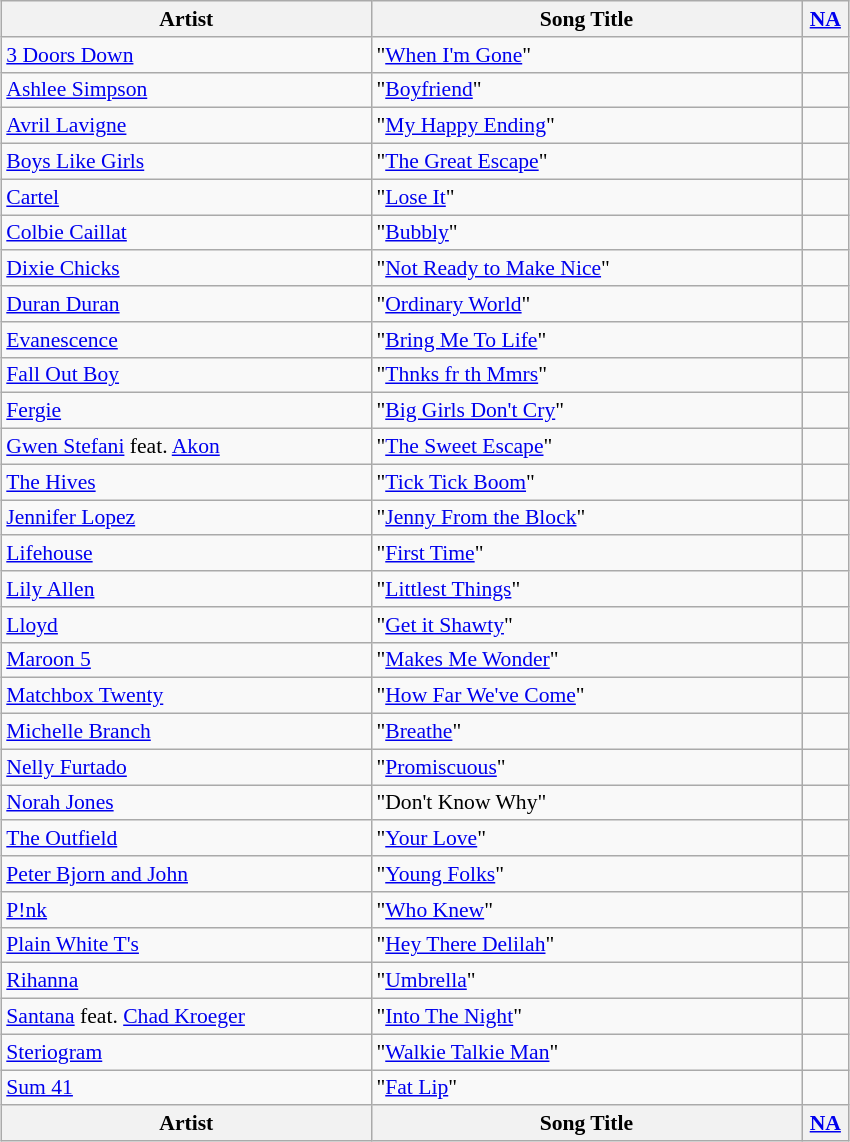<table class="wikitable sortable" style="font-size:90%; text-align:left; margin: 5px;">
<tr>
<th style="width:240px;">Artist</th>
<th style="width:280px;">Song Title</th>
<th width=25px><a href='#'>NA</a></th>
</tr>
<tr>
<td><a href='#'>3 Doors Down</a></td>
<td>"<a href='#'>When I'm Gone</a>"</td>
<td></td>
</tr>
<tr>
<td><a href='#'>Ashlee Simpson</a></td>
<td>"<a href='#'>Boyfriend</a>"</td>
<td></td>
</tr>
<tr>
<td><a href='#'>Avril Lavigne</a></td>
<td>"<a href='#'>My Happy Ending</a>"</td>
<td></td>
</tr>
<tr>
<td><a href='#'>Boys Like Girls</a></td>
<td>"<a href='#'>The Great Escape</a>"</td>
<td></td>
</tr>
<tr>
<td><a href='#'>Cartel</a></td>
<td>"<a href='#'>Lose It</a>"</td>
<td></td>
</tr>
<tr>
<td><a href='#'>Colbie Caillat</a></td>
<td>"<a href='#'>Bubbly</a>"</td>
<td></td>
</tr>
<tr>
<td><a href='#'>Dixie Chicks</a></td>
<td>"<a href='#'>Not Ready to Make Nice</a>"</td>
<td></td>
</tr>
<tr>
<td><a href='#'>Duran Duran</a></td>
<td>"<a href='#'>Ordinary World</a>"</td>
<td></td>
</tr>
<tr>
<td><a href='#'>Evanescence</a></td>
<td>"<a href='#'>Bring Me To Life</a>"</td>
<td></td>
</tr>
<tr>
<td><a href='#'>Fall Out Boy</a></td>
<td>"<a href='#'>Thnks fr th Mmrs</a>"</td>
<td></td>
</tr>
<tr>
<td><a href='#'>Fergie</a></td>
<td>"<a href='#'>Big Girls Don't Cry</a>"</td>
<td></td>
</tr>
<tr>
<td><a href='#'>Gwen Stefani</a> feat. <a href='#'>Akon</a></td>
<td>"<a href='#'>The Sweet Escape</a>"</td>
<td></td>
</tr>
<tr>
<td><a href='#'>The Hives</a></td>
<td>"<a href='#'>Tick Tick Boom</a>"</td>
<td></td>
</tr>
<tr>
<td><a href='#'>Jennifer Lopez</a></td>
<td>"<a href='#'>Jenny From the Block</a>"</td>
<td></td>
</tr>
<tr>
<td><a href='#'>Lifehouse</a></td>
<td>"<a href='#'>First Time</a>"</td>
<td></td>
</tr>
<tr>
<td><a href='#'>Lily Allen</a></td>
<td>"<a href='#'>Littlest Things</a>"</td>
<td></td>
</tr>
<tr>
<td><a href='#'>Lloyd</a></td>
<td>"<a href='#'>Get it Shawty</a>"</td>
<td></td>
</tr>
<tr>
<td><a href='#'>Maroon 5</a></td>
<td>"<a href='#'>Makes Me Wonder</a>"</td>
<td></td>
</tr>
<tr>
<td><a href='#'>Matchbox Twenty</a></td>
<td>"<a href='#'>How Far We've Come</a>"</td>
<td></td>
</tr>
<tr>
<td><a href='#'>Michelle Branch</a></td>
<td>"<a href='#'>Breathe</a>"</td>
<td></td>
</tr>
<tr>
<td><a href='#'>Nelly Furtado</a></td>
<td>"<a href='#'>Promiscuous</a>"</td>
<td></td>
</tr>
<tr>
<td><a href='#'>Norah Jones</a></td>
<td>"Don't Know Why"</td>
<td></td>
</tr>
<tr>
<td><a href='#'>The Outfield</a></td>
<td>"<a href='#'>Your Love</a>"</td>
<td></td>
</tr>
<tr>
<td><a href='#'>Peter Bjorn and John</a></td>
<td>"<a href='#'>Young Folks</a>"</td>
<td></td>
</tr>
<tr>
<td><a href='#'>P!nk</a></td>
<td>"<a href='#'>Who Knew</a>"</td>
<td></td>
</tr>
<tr>
<td><a href='#'>Plain White T's</a></td>
<td>"<a href='#'>Hey There Delilah</a>"</td>
<td></td>
</tr>
<tr>
<td><a href='#'>Rihanna</a></td>
<td>"<a href='#'>Umbrella</a>"</td>
<td></td>
</tr>
<tr>
<td><a href='#'>Santana</a> feat. <a href='#'>Chad Kroeger</a></td>
<td>"<a href='#'>Into The Night</a>"</td>
<td></td>
</tr>
<tr>
<td><a href='#'>Steriogram</a></td>
<td>"<a href='#'>Walkie Talkie Man</a>"</td>
<td></td>
</tr>
<tr>
<td><a href='#'>Sum 41</a></td>
<td>"<a href='#'>Fat Lip</a>"</td>
<td></td>
</tr>
<tr class="sortbottom">
<th>Artist</th>
<th>Song Title</th>
<th><a href='#'>NA</a></th>
</tr>
</table>
